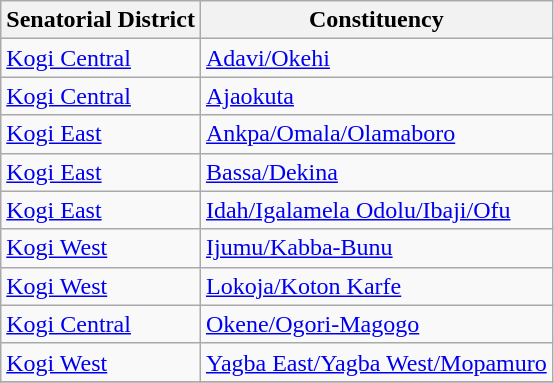<table class="wikitable sortable">
<tr>
<th>Senatorial District</th>
<th>Constituency</th>
</tr>
<tr>
<td><a href='#'>Kogi Central</a></td>
<td><a href='#'>Adavi/Okehi</a></td>
</tr>
<tr>
<td><a href='#'>Kogi Central</a></td>
<td><a href='#'>Ajaokuta</a></td>
</tr>
<tr>
<td><a href='#'>Kogi East</a></td>
<td><a href='#'>Ankpa/Omala/Olamaboro</a></td>
</tr>
<tr>
<td><a href='#'>Kogi East</a></td>
<td><a href='#'>Bassa/Dekina</a></td>
</tr>
<tr>
<td><a href='#'>Kogi East</a></td>
<td><a href='#'>Idah/Igalamela Odolu/Ibaji/Ofu</a></td>
</tr>
<tr>
<td><a href='#'>Kogi West</a></td>
<td><a href='#'>Ijumu/Kabba-Bunu</a></td>
</tr>
<tr>
<td><a href='#'>Kogi West</a></td>
<td><a href='#'>Lokoja/Koton Karfe</a></td>
</tr>
<tr>
<td><a href='#'>Kogi Central</a></td>
<td><a href='#'>Okene/Ogori-Magogo</a></td>
</tr>
<tr>
<td><a href='#'>Kogi West</a></td>
<td><a href='#'>Yagba East/Yagba West/Mopamuro</a></td>
</tr>
<tr>
</tr>
</table>
